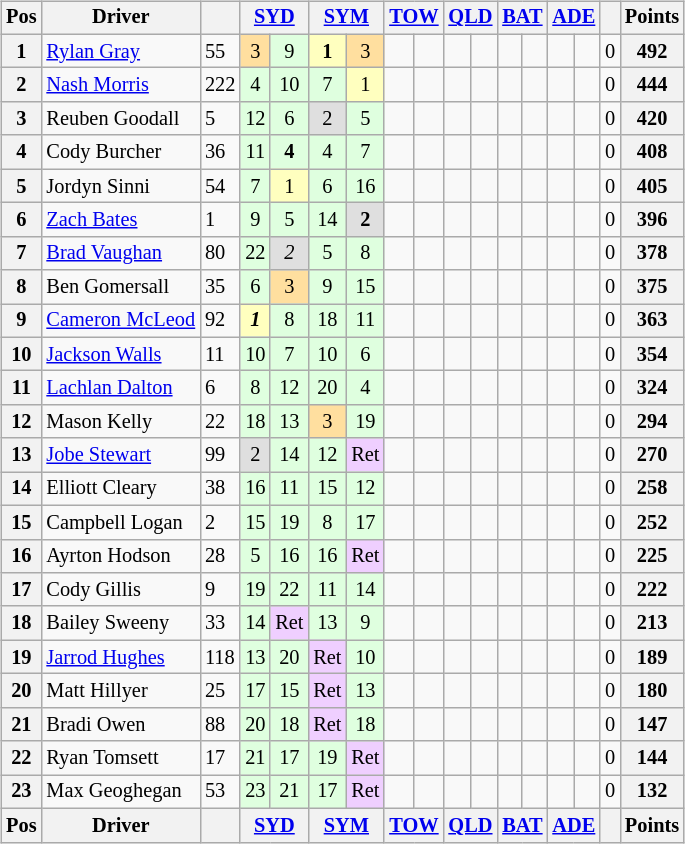<table>
<tr>
<td style=vertical-align:top; text-align:center><br><table class="wikitable" style=font-size:85%; text-align:center>
<tr>
<th>Pos</th>
<th>Driver</th>
<th></th>
<th colspan="2"><a href='#'>SYD</a><br></th>
<th colspan="2"><a href='#'>SYM</a><br></th>
<th colspan="2"><a href='#'>TOW</a><br></th>
<th colspan="2"><a href='#'>QLD</a><br></th>
<th colspan="2"><a href='#'>BAT</a><br></th>
<th colspan="2"><a href='#'>ADE</a><br></th>
<th></th>
<th>Points</th>
</tr>
<tr>
<th>1</th>
<td> <a href='#'>Rylan Gray</a></td>
<td>55</td>
<td style="background:#ffdf9f" align="center">3</td>
<td style="background:#dfffdf" align="center">9</td>
<td style="background:#ffffbf" align="center"><strong>1</strong></td>
<td style="background:#ffdf9f" align="center">3</td>
<td style="background:#" align="center"></td>
<td style="background:#" align="center"></td>
<td style="background:#" align="center"></td>
<td style="background:#" align="center"></td>
<td style="background:#" align="center"></td>
<td style="background:#" align="center"></td>
<td style="background:#" align="center"></td>
<td style="background:#" align="center"></td>
<td>0</td>
<th>492</th>
</tr>
<tr>
<th>2</th>
<td> <a href='#'>Nash Morris</a></td>
<td>222</td>
<td style="background:#dfffdf" align="center">4</td>
<td style="background:#dfffdf" align="center">10</td>
<td style="background:#dfffdf" align="center">7</td>
<td style="background:#ffffbf" align="center">1</td>
<td style="background:#" align="center"></td>
<td style="background:#" align="center"></td>
<td style="background:#" align="center"></td>
<td style="background:#" align="center"></td>
<td style="background:#" align="center"></td>
<td style="background:#" align="center"></td>
<td style="background:#" align="center"></td>
<td style="background:#" align="center"></td>
<td>0</td>
<th>444</th>
</tr>
<tr>
<th>3</th>
<td> Reuben Goodall</td>
<td>5</td>
<td style="background:#dfffdf" align="center">12</td>
<td style="background:#dfffdf" align="center">6</td>
<td style="background:#dfdfdf" align="center">2</td>
<td style="background:#dfffdf" align="center">5</td>
<td style="background:#" align="center"></td>
<td style="background:#" align="center"></td>
<td style="background:#" align="center"></td>
<td style="background:#" align="center"></td>
<td style="background:#" align="center"></td>
<td style="background:#" align="center"></td>
<td style="background:#" align="center"></td>
<td style="background:#" align="center"></td>
<td>0</td>
<th>420</th>
</tr>
<tr>
<th>4</th>
<td> Cody Burcher</td>
<td>36</td>
<td style="background:#dfffdf" align="center">11</td>
<td style="background:#dfffdf" align="center"><strong>4</strong></td>
<td style="background:#dfffdf" align="center">4</td>
<td style="background:#dfffdf" align="center">7</td>
<td style="background:#" align="center"></td>
<td style="background:#" align="center"></td>
<td style="background:#" align="center"></td>
<td style="background:#" align="center"></td>
<td style="background:#" align="center"></td>
<td style="background:#" align="center"></td>
<td style="background:#" align="center"></td>
<td style="background:#" align="center"></td>
<td>0</td>
<th>408</th>
</tr>
<tr>
<th>5</th>
<td> Jordyn Sinni</td>
<td>54</td>
<td style="background:#dfffdf" align="center">7</td>
<td style="background:#ffffbf" align="center">1</td>
<td style="background:#dfffdf" align="center">6</td>
<td style="background:#dfffdf" align="center">16</td>
<td style="background:#" align="center"></td>
<td style="background:#" align="center"></td>
<td style="background:#" align="center"></td>
<td style="background:#" align="center"></td>
<td style="background:#" align="center"></td>
<td style="background:#" align="center"></td>
<td style="background:#" align="center"></td>
<td style="background:#" align="center"></td>
<td>0</td>
<th>405</th>
</tr>
<tr>
<th>6</th>
<td> <a href='#'>Zach Bates</a></td>
<td>1</td>
<td style="background:#dfffdf" align="center">9</td>
<td style="background:#dfffdf" align="center">5</td>
<td style="background:#dfffdf" align="center">14</td>
<td style="background:#dfdfdf" align="center"><strong>2</strong></td>
<td style="background:#" align="center"></td>
<td style="background:#" align="center"></td>
<td style="background:#" align="center"></td>
<td style="background:#" align="center"></td>
<td style="background:#" align="center"></td>
<td style="background:#" align="center"></td>
<td style="background:#" align="center"></td>
<td style="background:#" align="center"></td>
<td>0</td>
<th>396</th>
</tr>
<tr>
<th>7</th>
<td> <a href='#'>Brad Vaughan</a></td>
<td>80</td>
<td style="background:#dfffdf" align="center">22</td>
<td style="background:#dfdfdf" align="center"><em>2</em></td>
<td style="background:#dfffdf" align="center">5</td>
<td style="background:#dfffdf" align="center">8</td>
<td style="background:#" align="center"></td>
<td style="background:#" align="center"></td>
<td style="background:#" align="center"></td>
<td style="background:#" align="center"></td>
<td style="background:#" align="center"></td>
<td style="background:#" align="center"></td>
<td style="background:#" align="center"></td>
<td style="background:#" align="center"></td>
<td>0</td>
<th>378</th>
</tr>
<tr>
<th>8</th>
<td> Ben Gomersall</td>
<td>35</td>
<td style="background:#dfffdf" align="center">6</td>
<td style="background:#ffdf9f" align="center">3</td>
<td style="background:#dfffdf" align="center">9</td>
<td style="background:#dfffdf" align="center">15</td>
<td style="background:#" align="center"></td>
<td style="background:#" align="center"></td>
<td style="background:#" align="center"></td>
<td style="background:#" align="center"></td>
<td style="background:#" align="center"></td>
<td style="background:#" align="center"></td>
<td style="background:#" align="center"></td>
<td style="background:#" align="center"></td>
<td>0</td>
<th>375</th>
</tr>
<tr>
<th>9</th>
<td nowrap> <a href='#'>Cameron McLeod</a></td>
<td>92</td>
<td style="background:#ffffbf" align="center"><strong><em>1</em></strong></td>
<td style="background:#dfffdf" align="center">8</td>
<td style="background:#dfffdf" align="center">18</td>
<td style="background:#dfffdf" align="center">11</td>
<td style="background:#" align="center"></td>
<td style="background:#" align="center"></td>
<td style="background:#" align="center"></td>
<td style="background:#" align="center"></td>
<td style="background:#" align="center"></td>
<td style="background:#" align="center"></td>
<td style="background:#" align="center"></td>
<td style="background:#" align="center"></td>
<td>0</td>
<th>363</th>
</tr>
<tr>
<th>10</th>
<td> <a href='#'>Jackson Walls</a></td>
<td>11</td>
<td style="background:#dfffdf" align=center>10</td>
<td style="background:#dfffdf" align=center>7</td>
<td style="background:#dfffdf" align=center>10</td>
<td style="background:#dfffdf" align=center>6</td>
<td style="background:#" align=center></td>
<td style="background:#" align=center></td>
<td style="background:#" align=center></td>
<td style="background:#" align=center></td>
<td style="background:#" align=center></td>
<td style="background:#" align=center></td>
<td style="background:#" align=center></td>
<td style="background:#" align=center></td>
<td>0</td>
<th>354</th>
</tr>
<tr>
<th>11</th>
<td> <a href='#'>Lachlan Dalton</a></td>
<td>6</td>
<td style="background:#dfffdf" align="center">8</td>
<td style="background:#dfffdf" align="center">12</td>
<td style="background:#dfffdf" align="center">20</td>
<td style="background:#dfffdf" align="center">4</td>
<td style="background:#" align="center"></td>
<td style="background:#" align="center"></td>
<td style="background:#" align="center"></td>
<td style="background:#" align="center"></td>
<td style="background:#" align="center"></td>
<td style="background:#" align="center"></td>
<td style="background:#" align="center"></td>
<td style="background:#" align="center"></td>
<td>0</td>
<th>324</th>
</tr>
<tr>
<th>12</th>
<td> Mason Kelly</td>
<td>22</td>
<td style="background:#dfffdf" align="center">18</td>
<td style="background:#dfffdf" align="center">13</td>
<td style="background:#ffdf9f" align="center">3</td>
<td style="background:#dfffdf" align="center">19</td>
<td style="background:#" align="center"></td>
<td style="background:#" align="center"></td>
<td style="background:#" align="center"></td>
<td style="background:#" align="center"></td>
<td style="background:#" align="center"></td>
<td style="background:#" align="center"></td>
<td style="background:#" align="center"></td>
<td style="background:#" align="center"></td>
<td>0</td>
<th>294</th>
</tr>
<tr>
<th>13</th>
<td> <a href='#'>Jobe Stewart</a></td>
<td>99</td>
<td style="background:#dfdfdf" align="center">2</td>
<td style="background:#dfffdf" align="center">14</td>
<td style="background:#dfffdf" align="center">12</td>
<td style="background:#efcfff" align="center">Ret</td>
<td style="background:#" align="center"></td>
<td style="background:#" align="center"></td>
<td style="background:#" align="center"></td>
<td style="background:#" align="center"></td>
<td style="background:#" align="center"></td>
<td style="background:#" align="center"></td>
<td style="background:#" align="center"></td>
<td style="background:#" align="center"></td>
<td>0</td>
<th>270</th>
</tr>
<tr>
<th>14</th>
<td> Elliott Cleary</td>
<td>38</td>
<td style="background:#dfffdf" align="center">16</td>
<td style="background:#dfffdf" align="center">11</td>
<td style="background:#dfffdf" align="center">15</td>
<td style="background:#dfffdf" align="center">12</td>
<td style="background:#" align="center"></td>
<td style="background:#" align="center"></td>
<td style="background:#" align="center"></td>
<td style="background:#" align="center"></td>
<td style="background:#" align="center"></td>
<td style="background:#" align="center"></td>
<td style="background:#" align="center"></td>
<td style="background:#" align="center"></td>
<td>0</td>
<th>258</th>
</tr>
<tr>
<th>15</th>
<td> Campbell Logan</td>
<td>2</td>
<td style="background:#dfffdf" align="center">15</td>
<td style="background:#dfffdf" align="center">19</td>
<td style="background:#dfffdf" align="center">8</td>
<td style="background:#dfffdf" align="center">17</td>
<td style="background:#" align="center"></td>
<td style="background:#" align="center"></td>
<td style="background:#" align="center"></td>
<td style="background:#" align="center"></td>
<td style="background:#" align="center"></td>
<td style="background:#" align="center"></td>
<td style="background:#" align="center"></td>
<td style="background:#" align="center"></td>
<td>0</td>
<th>252</th>
</tr>
<tr>
<th>16</th>
<td> Ayrton Hodson</td>
<td>28</td>
<td style="background:#dfffdf" align="center">5</td>
<td style="background:#dfffdf" align="center">16</td>
<td style="background:#dfffdf" align="center">16</td>
<td style="background:#efcfff" align="center">Ret</td>
<td style="background:#" align="center"></td>
<td style="background:#" align="center"></td>
<td style="background:#" align="center"></td>
<td style="background:#" align="center"></td>
<td style="background:#" align="center"></td>
<td style="background:#" align="center"></td>
<td style="background:#" align="center"></td>
<td style="background:#" align="center"></td>
<td>0</td>
<th>225</th>
</tr>
<tr>
<th>17</th>
<td> Cody Gillis</td>
<td>9</td>
<td style="background:#dfffdf" align="center">19</td>
<td style="background:#dfffdf" align="center">22</td>
<td style="background:#dfffdf" align="center">11</td>
<td style="background:#dfffdf" align="center">14</td>
<td style="background:#" align="center"></td>
<td style="background:#" align="center"></td>
<td style="background:#" align="center"></td>
<td style="background:#" align="center"></td>
<td style="background:#" align="center"></td>
<td style="background:#" align="center"></td>
<td style="background:#" align="center"></td>
<td style="background:#" align="center"></td>
<td>0</td>
<th>222</th>
</tr>
<tr>
<th>18</th>
<td> Bailey Sweeny</td>
<td>33</td>
<td style="background:#dfffdf" align="center">14</td>
<td style="background:#efcfff" align="center">Ret</td>
<td style="background:#dfffdf" align="center">13</td>
<td style="background:#dfffdf" align="center">9</td>
<td style="background:#" align="center"></td>
<td style="background:#" align="center"></td>
<td style="background:#" align="center"></td>
<td style="background:#" align="center"></td>
<td style="background:#" align="center"></td>
<td style="background:#" align="center"></td>
<td style="background:#" align="center"></td>
<td style="background:#" align="center"></td>
<td>0</td>
<th>213</th>
</tr>
<tr>
<th>19</th>
<td> <a href='#'>Jarrod Hughes</a></td>
<td>118</td>
<td style="background:#dfffdf" align="center">13</td>
<td style="background:#dfffdf" align="center">20</td>
<td style="background:#efcfff" align="center">Ret</td>
<td style="background:#dfffdf" align="center">10</td>
<td style="background:#" align="center"></td>
<td style="background:#" align="center"></td>
<td style="background:#" align="center"></td>
<td style="background:#" align="center"></td>
<td style="background:#" align="center"></td>
<td style="background:#" align="center"></td>
<td style="background:#" align="center"></td>
<td style="background:#" align="center"></td>
<td>0</td>
<th>189</th>
</tr>
<tr>
<th>20</th>
<td> Matt Hillyer</td>
<td>25</td>
<td style="background:#dfffdf" align="center">17</td>
<td style="background:#dfffdf" align="center">15</td>
<td style="background:#efcfff" align="center">Ret</td>
<td style="background:#dfffdf" align="center">13</td>
<td style="background:#" align="center"></td>
<td style="background:#" align="center"></td>
<td style="background:#" align="center"></td>
<td style="background:#" align="center"></td>
<td style="background:#" align="center"></td>
<td style="background:#" align="center"></td>
<td style="background:#" align="center"></td>
<td style="background:#" align="center"></td>
<td>0</td>
<th>180</th>
</tr>
<tr>
<th>21</th>
<td> Bradi Owen</td>
<td>88</td>
<td style="background:#dfffdf" align=center>20</td>
<td style="background:#dfffdf" align=center>18</td>
<td style="background:#efcfff" align=center>Ret</td>
<td style="background:#dfffdf" align=center>18</td>
<td style="background:#" align=center></td>
<td style="background:#" align=center></td>
<td style="background:#" align=center></td>
<td style="background:#" align=center></td>
<td style="background:#" align=center></td>
<td style="background:#" align=center></td>
<td style="background:#" align=center></td>
<td style="background:#" align=center></td>
<td>0</td>
<th>147</th>
</tr>
<tr>
<th>22</th>
<td> Ryan Tomsett</td>
<td>17</td>
<td style="background:#dfffdf" align="center">21</td>
<td style="background:#dfffdf" align="center">17</td>
<td style="background:#dfffdf" align="center">19</td>
<td style="background:#efcfff" align="center">Ret</td>
<td style="background:#" align="center"></td>
<td style="background:#" align="center"></td>
<td style="background:#" align="center"></td>
<td style="background:#" align="center"></td>
<td style="background:#" align="center"></td>
<td style="background:#" align="center"></td>
<td style="background:#" align="center"></td>
<td style="background:#" align="center"></td>
<td>0</td>
<th>144</th>
</tr>
<tr>
<th>23</th>
<td> Max Geoghegan</td>
<td>53</td>
<td style="background:#dfffdf" align="center">23</td>
<td style="background:#dfffdf" align="center">21</td>
<td style="background:#dfffdf" align="center">17</td>
<td style="background:#efcfff" align="center">Ret</td>
<td style="background:#" align="center"></td>
<td style="background:#" align="center"></td>
<td style="background:#" align="center"></td>
<td style="background:#" align="center"></td>
<td style="background:#" align="center"></td>
<td style="background:#" align="center"></td>
<td style="background:#" align="center"></td>
<td style="background:#" align="center"></td>
<td>0</td>
<th>132</th>
</tr>
<tr>
<th>Pos</th>
<th>Driver</th>
<th></th>
<th colspan="2"><a href='#'>SYD</a><br></th>
<th colspan="2"><a href='#'>SYM</a><br></th>
<th colspan="2"><a href='#'>TOW</a><br></th>
<th colspan="2"><a href='#'>QLD</a><br></th>
<th colspan="2"><a href='#'>BAT</a><br></th>
<th colspan="2"><a href='#'>ADE</a><br></th>
<th></th>
<th>Points</th>
</tr>
</table>
</td>
<td style=vertical-align:top;><br></td>
</tr>
</table>
